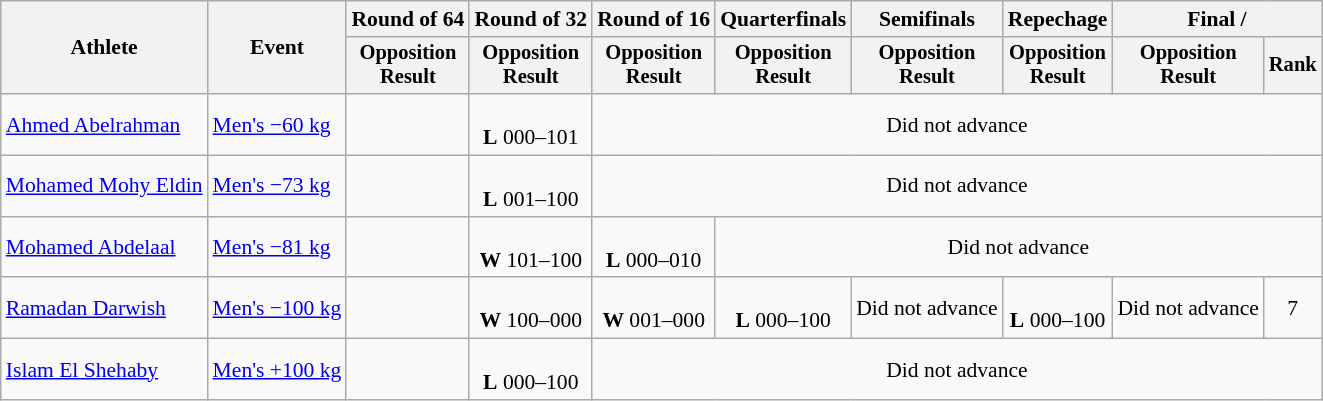<table class="wikitable" style="font-size:90%">
<tr>
<th rowspan="2">Athlete</th>
<th rowspan="2">Event</th>
<th>Round of 64</th>
<th>Round of 32</th>
<th>Round of 16</th>
<th>Quarterfinals</th>
<th>Semifinals</th>
<th>Repechage</th>
<th colspan=2>Final / </th>
</tr>
<tr style="font-size:95%">
<th>Opposition<br>Result</th>
<th>Opposition<br>Result</th>
<th>Opposition<br>Result</th>
<th>Opposition<br>Result</th>
<th>Opposition<br>Result</th>
<th>Opposition<br>Result</th>
<th>Opposition<br>Result</th>
<th>Rank</th>
</tr>
<tr align=center>
<td align=left><a href='#'>Ahmed Abelrahman</a></td>
<td align=left><a href='#'>Men's −60 kg</a></td>
<td></td>
<td><br><strong>L</strong> 000–101</td>
<td colspan=6>Did not advance</td>
</tr>
<tr align=center>
<td align=left><a href='#'>Mohamed Mohy Eldin</a></td>
<td align=left><a href='#'>Men's −73 kg</a></td>
<td></td>
<td><br><strong>L</strong> 001–100</td>
<td colspan=6>Did not advance</td>
</tr>
<tr align=center>
<td align=left><a href='#'>Mohamed Abdelaal</a></td>
<td align=left><a href='#'>Men's −81 kg</a></td>
<td></td>
<td><br><strong>W</strong> 101–100</td>
<td><br><strong>L</strong> 000–010</td>
<td colspan=5>Did not advance</td>
</tr>
<tr align=center>
<td align=left><a href='#'>Ramadan Darwish</a></td>
<td align=left><a href='#'>Men's −100 kg</a></td>
<td></td>
<td><br><strong>W</strong> 100–000</td>
<td><br><strong>W</strong> 001–000</td>
<td><br><strong>L</strong> 000–100</td>
<td>Did not advance</td>
<td><br><strong>L</strong> 000–100</td>
<td>Did not advance</td>
<td>7</td>
</tr>
<tr align=center>
<td align=left><a href='#'>Islam El Shehaby</a></td>
<td align=left><a href='#'>Men's +100 kg</a></td>
<td></td>
<td><br><strong>L</strong> 000–100</td>
<td colspan=6>Did not advance</td>
</tr>
</table>
